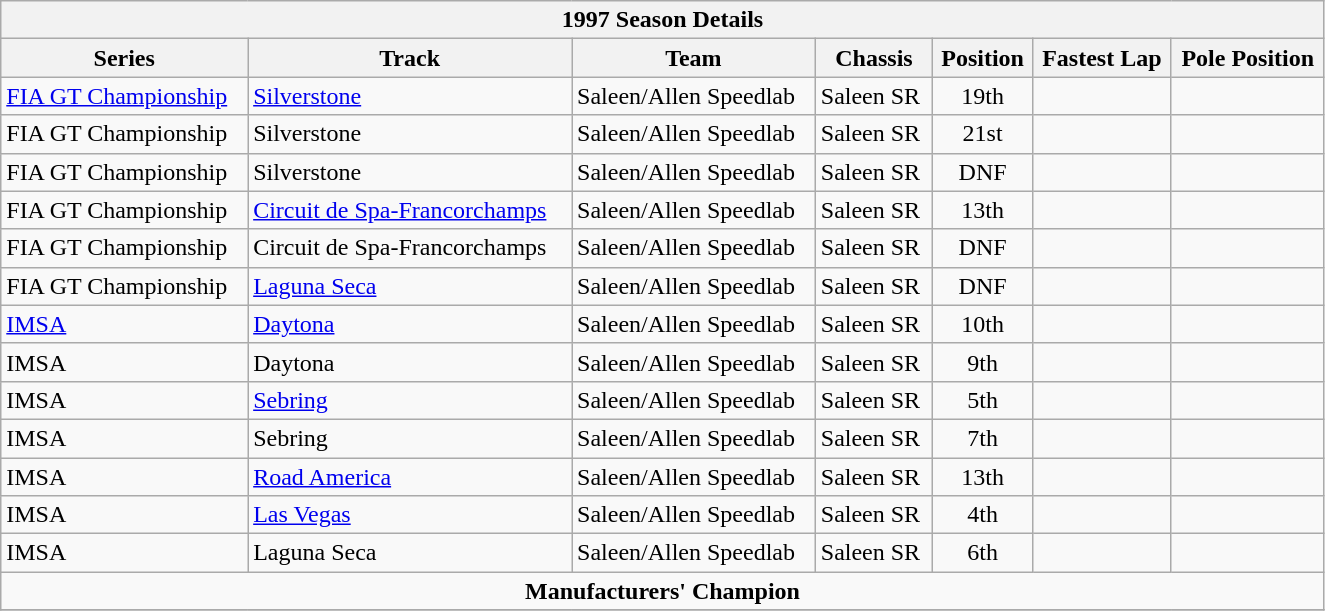<table class="wikitable collapsible collapsed">
<tr>
<th colspan="7" width="875px">1997 Season Details</th>
</tr>
<tr>
<th scope="col">Series</th>
<th scope="col">Track</th>
<th scope="col">Team</th>
<th scope="col">Chassis</th>
<th scope="col">Position</th>
<th scope="col">Fastest Lap</th>
<th scope="col">Pole Position</th>
</tr>
<tr>
<td><a href='#'>FIA GT Championship</a></td>
<td><a href='#'>Silverstone</a></td>
<td>Saleen/Allen Speedlab</td>
<td>Saleen SR</td>
<td style="text-align:center">19th</td>
<td style="text-align:center"></td>
<td style="text-align:center"></td>
</tr>
<tr>
<td>FIA GT Championship</td>
<td>Silverstone</td>
<td>Saleen/Allen Speedlab</td>
<td>Saleen SR</td>
<td style="text-align:center">21st</td>
<td style="text-align:center"></td>
<td style="text-align:center"></td>
</tr>
<tr>
<td>FIA GT Championship</td>
<td>Silverstone</td>
<td>Saleen/Allen Speedlab</td>
<td>Saleen SR</td>
<td style="text-align:center">DNF</td>
<td style="text-align:center"></td>
<td style="text-align:center"></td>
</tr>
<tr>
<td>FIA GT Championship</td>
<td><a href='#'>Circuit de Spa-Francorchamps</a></td>
<td>Saleen/Allen Speedlab</td>
<td>Saleen SR</td>
<td style="text-align:center">13th</td>
<td style="text-align:center"></td>
<td style="text-align:center"></td>
</tr>
<tr>
<td>FIA GT Championship</td>
<td>Circuit de Spa-Francorchamps</td>
<td>Saleen/Allen Speedlab</td>
<td>Saleen SR</td>
<td style="text-align:center">DNF</td>
<td style="text-align:center"></td>
<td style="text-align:center"></td>
</tr>
<tr>
<td>FIA GT Championship</td>
<td><a href='#'>Laguna Seca</a></td>
<td>Saleen/Allen Speedlab</td>
<td>Saleen SR</td>
<td style="text-align:center">DNF</td>
<td style="text-align:center"></td>
<td style="text-align:center"></td>
</tr>
<tr>
<td><a href='#'>IMSA</a></td>
<td><a href='#'>Daytona</a></td>
<td>Saleen/Allen Speedlab</td>
<td>Saleen SR</td>
<td style="text-align:center">10th</td>
<td style="text-align:center"></td>
<td style="text-align:center"></td>
</tr>
<tr>
<td>IMSA</td>
<td>Daytona</td>
<td>Saleen/Allen Speedlab</td>
<td>Saleen SR</td>
<td style="text-align:center">9th</td>
<td style="text-align:center"></td>
<td style="text-align:center"></td>
</tr>
<tr>
<td>IMSA</td>
<td><a href='#'>Sebring</a></td>
<td>Saleen/Allen Speedlab</td>
<td>Saleen SR</td>
<td style="text-align:center">5th</td>
<td style="text-align:center"></td>
<td style="text-align:center"></td>
</tr>
<tr>
<td>IMSA</td>
<td>Sebring</td>
<td>Saleen/Allen Speedlab</td>
<td>Saleen SR</td>
<td style="text-align:center">7th</td>
<td style="text-align:center"></td>
<td style="text-align:center"></td>
</tr>
<tr>
<td>IMSA</td>
<td><a href='#'>Road America</a></td>
<td>Saleen/Allen Speedlab</td>
<td>Saleen SR</td>
<td style="text-align:center">13th</td>
<td style="text-align:center"></td>
<td style="text-align:center"></td>
</tr>
<tr>
<td>IMSA</td>
<td><a href='#'>Las Vegas</a></td>
<td>Saleen/Allen Speedlab</td>
<td>Saleen SR</td>
<td style="text-align:center">4th</td>
<td style="text-align:center"></td>
<td style="text-align:center"></td>
</tr>
<tr>
<td>IMSA</td>
<td>Laguna Seca</td>
<td>Saleen/Allen Speedlab</td>
<td>Saleen SR</td>
<td style="text-align:center">6th</td>
<td style="text-align:center"></td>
<td style="text-align:center"></td>
</tr>
<tr>
<td colspan="7" style="text-align:center"><strong>Manufacturers' Champion</strong></td>
</tr>
<tr>
</tr>
</table>
